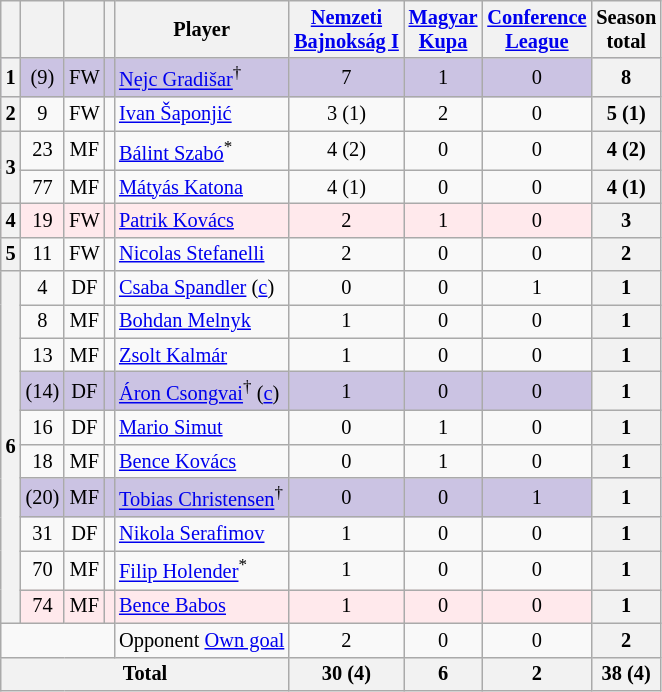<table class="wikitable sortable sticky-header" style="text-align:center; font-size:85%;">
<tr>
<th></th>
<th></th>
<th></th>
<th></th>
<th>Player</th>
<th><a href='#'>Nemzeti<br>Bajnokság I</a></th>
<th><a href='#'>Magyar<br>Kupa</a></th>
<th><a href='#'>Conference<br>League</a></th>
<th>Season<br>total</th>
</tr>
<tr bgcolor=#CBC3E3>
<th rowspan="1">1</th>
<td>(9)</td>
<td>FW</td>
<td></td>
<td style="text-align:left;" data-sort-value="Gradisar"><a href='#'>Nejc Gradišar</a><sup>†</sup></td>
<td>7</td>
<td>1</td>
<td>0</td>
<th>8</th>
</tr>
<tr>
<th rowspan="1">2</th>
<td>9</td>
<td>FW</td>
<td></td>
<td style="text-align:left;" data-sort-value="Saponjic"><a href='#'>Ivan Šaponjić</a></td>
<td>3 (1)</td>
<td>2</td>
<td>0</td>
<th>5 (1)</th>
</tr>
<tr>
<th rowspan="2">3</th>
<td>23</td>
<td>MF</td>
<td></td>
<td style="text-align:left;" data-sort-value="SzaboB"><a href='#'>Bálint Szabó</a><sup>*</sup></td>
<td>4 (2)</td>
<td>0</td>
<td>0</td>
<th>4 (2)</th>
</tr>
<tr>
<td>77</td>
<td>MF</td>
<td></td>
<td style="text-align:left;" data-sort-value="Katona"><a href='#'>Mátyás Katona</a></td>
<td>4 (1)</td>
<td>0</td>
<td>0</td>
<th>4 (1)</th>
</tr>
<tr bgcolor=#ffe9ec>
<th rowspan="1">4</th>
<td>19</td>
<td>FW</td>
<td></td>
<td style="text-align:left;" data-sort-value="KovacsP"><a href='#'>Patrik Kovács</a></td>
<td>2</td>
<td>1</td>
<td>0</td>
<th>3</th>
</tr>
<tr>
<th rowspan="1">5</th>
<td>11</td>
<td>FW</td>
<td></td>
<td style="text-align:left;" data-sort-value="Stefanelli"><a href='#'>Nicolas Stefanelli</a></td>
<td>2</td>
<td>0</td>
<td>0</td>
<th>2</th>
</tr>
<tr>
<th rowspan="10">6</th>
<td>4</td>
<td>DF</td>
<td></td>
<td style="text-align:left;" data-sort-value="Spandler"><a href='#'>Csaba Spandler</a> (<a href='#'>c</a>)</td>
<td>0</td>
<td>0</td>
<td>1</td>
<th>1</th>
</tr>
<tr>
<td>8</td>
<td>MF</td>
<td></td>
<td style="text-align:left;" data-sort-value="Melnyk"><a href='#'>Bohdan Melnyk</a></td>
<td>1</td>
<td>0</td>
<td>0</td>
<th>1</th>
</tr>
<tr>
<td>13</td>
<td>MF</td>
<td></td>
<td style="text-align:left;" data-sort-value="Kalmar"><a href='#'>Zsolt Kalmár</a></td>
<td>1</td>
<td>0</td>
<td>0</td>
<th>1</th>
</tr>
<tr bgcolor=#CBC3E3>
<td>(14)</td>
<td>DF</td>
<td></td>
<td style="text-align:left;" data-sort-value="Csongvai"><a href='#'>Áron Csongvai</a><sup>†</sup> (<a href='#'>c</a>)</td>
<td>1</td>
<td>0</td>
<td>0</td>
<th>1</th>
</tr>
<tr>
<td>16</td>
<td>DF</td>
<td></td>
<td style="text-align:left;" data-sort-value="Simut"><a href='#'>Mario Simut</a></td>
<td>0</td>
<td>1</td>
<td>0</td>
<th>1</th>
</tr>
<tr>
<td>18</td>
<td>MF</td>
<td></td>
<td style="text-align:left;" data-sort-value="KovacsB"><a href='#'>Bence Kovács</a></td>
<td>0</td>
<td>1</td>
<td>0</td>
<th>1</th>
</tr>
<tr bgcolor=#CBC3E3>
<td>(20)</td>
<td>MF</td>
<td></td>
<td style="text-align:left;" data-sort-value="Christensen"><a href='#'>Tobias Christensen</a><sup>†</sup></td>
<td>0</td>
<td>0</td>
<td>1</td>
<th>1</th>
</tr>
<tr>
<td>31</td>
<td>DF</td>
<td></td>
<td style="text-align:left;" data-sort-value="Serafimov"><a href='#'>Nikola Serafimov</a></td>
<td>1</td>
<td>0</td>
<td>0</td>
<th>1</th>
</tr>
<tr>
<td>70</td>
<td>MF</td>
<td></td>
<td style="text-align:left;" data-sort-value="Holender"><a href='#'>Filip Holender</a><sup>*</sup></td>
<td>1</td>
<td>0</td>
<td>0</td>
<th>1</th>
</tr>
<tr bgcolor=#ffe9ec>
<td>74</td>
<td>MF</td>
<td></td>
<td style="text-align:left;" data-sort-value="Babos"><a href='#'>Bence Babos</a></td>
<td>1</td>
<td>0</td>
<td>0</td>
<th>1</th>
</tr>
<tr>
<td colspan="4"></td>
<td>Opponent <a href='#'>Own goal</a></td>
<td>2</td>
<td>0</td>
<td>0</td>
<th>2</th>
</tr>
<tr>
<th colspan="5">Total</th>
<th>30 (4)</th>
<th>6</th>
<th>2</th>
<th>38 (4)</th>
</tr>
</table>
